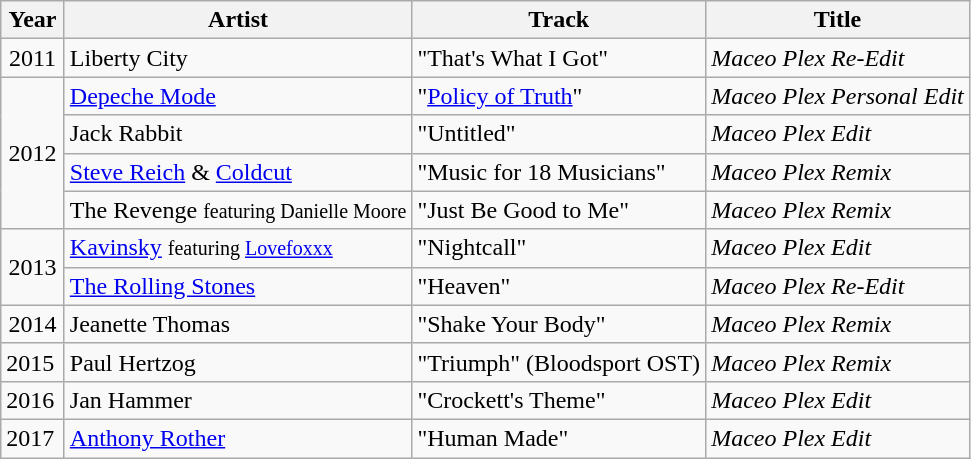<table class="wikitable">
<tr>
<th style="text-align:center; width:35px;">Year</th>
<th>Artist</th>
<th>Track</th>
<th>Title</th>
</tr>
<tr>
<td style="text-align:center;" rowspan="1">2011</td>
<td>Liberty City</td>
<td>"That's What I Got"</td>
<td><em>Maceo Plex Re-Edit</em></td>
</tr>
<tr>
<td style="text-align:center;" rowspan="4">2012</td>
<td><a href='#'>Depeche Mode</a></td>
<td>"<a href='#'>Policy of Truth</a>"</td>
<td><em>Maceo Plex Personal Edit</em></td>
</tr>
<tr>
<td>Jack Rabbit</td>
<td>"Untitled"</td>
<td><em>Maceo Plex Edit</em></td>
</tr>
<tr>
<td><a href='#'>Steve Reich</a> & <a href='#'>Coldcut</a></td>
<td>"Music for 18 Musicians"</td>
<td><em>Maceo Plex Remix</em></td>
</tr>
<tr>
<td>The Revenge <small>featuring Danielle Moore</small></td>
<td>"Just Be Good to Me"</td>
<td><em>Maceo Plex Remix</em></td>
</tr>
<tr>
<td style="text-align:center;" rowspan="2">2013</td>
<td><a href='#'>Kavinsky</a> <small>featuring <a href='#'>Lovefoxxx</a></small></td>
<td>"Nightcall"</td>
<td><em>Maceo Plex Edit</em></td>
</tr>
<tr>
<td><a href='#'>The Rolling Stones</a></td>
<td>"Heaven"</td>
<td><em>Maceo Plex Re-Edit</em></td>
</tr>
<tr>
<td style="text-align:center;">2014</td>
<td>Jeanette Thomas</td>
<td>"Shake Your Body"</td>
<td><em>Maceo Plex Remix</em></td>
</tr>
<tr>
<td>2015</td>
<td>Paul Hertzog</td>
<td>"Triumph" (Bloodsport OST)</td>
<td><em>Maceo Plex Remix</em></td>
</tr>
<tr>
<td>2016</td>
<td>Jan Hammer</td>
<td>"Crockett's Theme"</td>
<td><em>Maceo Plex Edit</em></td>
</tr>
<tr>
<td>2017</td>
<td><a href='#'>Anthony Rother</a></td>
<td>"Human Made"</td>
<td><em>Maceo Plex Edit</em></td>
</tr>
</table>
